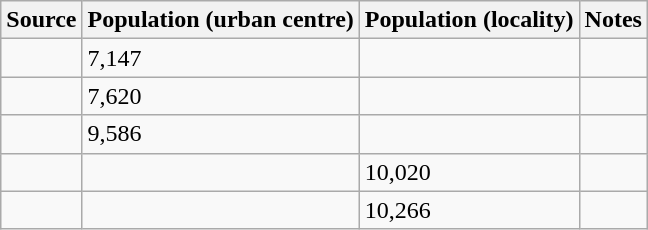<table class="wikitable">
<tr>
<th>Source</th>
<th>Population (urban centre)</th>
<th>Population (locality)</th>
<th>Notes</th>
</tr>
<tr>
<td></td>
<td>7,147</td>
<td></td>
<td></td>
</tr>
<tr>
<td></td>
<td>7,620</td>
<td></td>
<td></td>
</tr>
<tr>
<td></td>
<td>9,586</td>
<td></td>
<td></td>
</tr>
<tr>
<td></td>
<td></td>
<td>10,020</td>
<td></td>
</tr>
<tr>
<td></td>
<td></td>
<td>10,266</td>
<td></td>
</tr>
</table>
